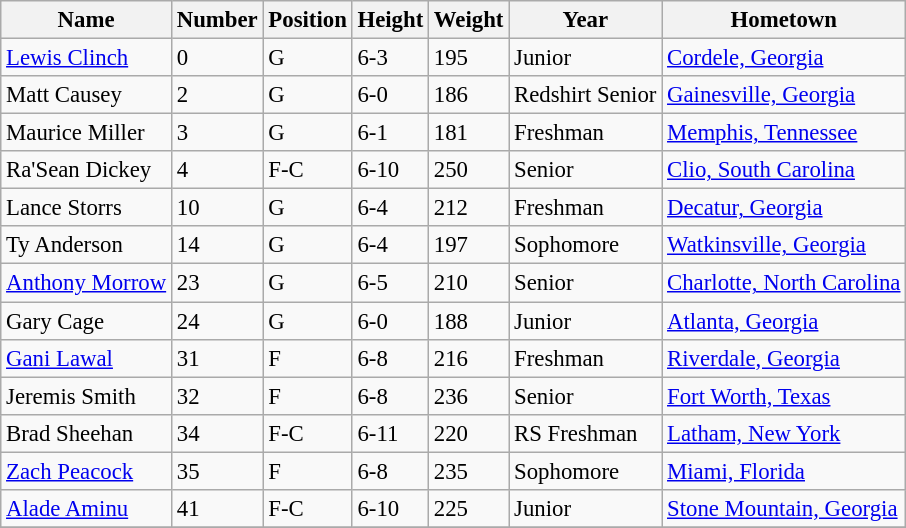<table class="wikitable" style="font-size: 95%;">
<tr>
<th>Name</th>
<th>Number</th>
<th>Position</th>
<th>Height</th>
<th>Weight</th>
<th>Year</th>
<th>Hometown</th>
</tr>
<tr>
<td><a href='#'>Lewis Clinch</a></td>
<td>0</td>
<td>G</td>
<td>6-3</td>
<td>195</td>
<td>Junior</td>
<td><a href='#'>Cordele, Georgia</a></td>
</tr>
<tr>
<td>Matt Causey</td>
<td>2</td>
<td>G</td>
<td>6-0</td>
<td>186</td>
<td>Redshirt Senior</td>
<td><a href='#'>Gainesville, Georgia</a></td>
</tr>
<tr>
<td>Maurice Miller</td>
<td>3</td>
<td>G</td>
<td>6-1</td>
<td>181</td>
<td>Freshman</td>
<td><a href='#'>Memphis, Tennessee</a></td>
</tr>
<tr>
<td>Ra'Sean Dickey</td>
<td>4</td>
<td>F-C</td>
<td>6-10</td>
<td>250</td>
<td>Senior</td>
<td><a href='#'>Clio, South Carolina</a></td>
</tr>
<tr>
<td>Lance Storrs</td>
<td>10</td>
<td>G</td>
<td>6-4</td>
<td>212</td>
<td>Freshman</td>
<td><a href='#'>Decatur, Georgia</a></td>
</tr>
<tr>
<td>Ty Anderson</td>
<td>14</td>
<td>G</td>
<td>6-4</td>
<td>197</td>
<td>Sophomore</td>
<td><a href='#'>Watkinsville, Georgia</a></td>
</tr>
<tr>
<td><a href='#'>Anthony Morrow</a></td>
<td>23</td>
<td>G</td>
<td>6-5</td>
<td>210</td>
<td>Senior</td>
<td><a href='#'>Charlotte, North Carolina</a></td>
</tr>
<tr>
<td>Gary Cage</td>
<td>24</td>
<td>G</td>
<td>6-0</td>
<td>188</td>
<td>Junior</td>
<td><a href='#'>Atlanta, Georgia</a></td>
</tr>
<tr>
<td><a href='#'>Gani Lawal</a></td>
<td>31</td>
<td>F</td>
<td>6-8</td>
<td>216</td>
<td>Freshman</td>
<td><a href='#'>Riverdale, Georgia</a></td>
</tr>
<tr>
<td>Jeremis Smith</td>
<td>32</td>
<td>F</td>
<td>6-8</td>
<td>236</td>
<td>Senior</td>
<td><a href='#'>Fort Worth, Texas</a></td>
</tr>
<tr>
<td>Brad Sheehan</td>
<td>34</td>
<td>F-C</td>
<td>6-11</td>
<td>220</td>
<td>RS Freshman</td>
<td><a href='#'>Latham, New York</a></td>
</tr>
<tr>
<td><a href='#'>Zach Peacock</a></td>
<td>35</td>
<td>F</td>
<td>6-8</td>
<td>235</td>
<td>Sophomore</td>
<td><a href='#'>Miami, Florida</a></td>
</tr>
<tr>
<td><a href='#'>Alade Aminu</a></td>
<td>41</td>
<td>F-C</td>
<td>6-10</td>
<td>225</td>
<td>Junior</td>
<td><a href='#'>Stone Mountain, Georgia</a></td>
</tr>
<tr>
</tr>
</table>
